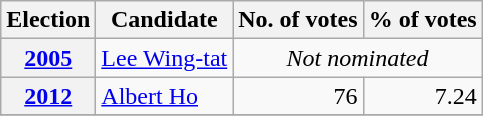<table class=wikitable style="text-align: right;">
<tr align=center>
<th>Election</th>
<th>Candidate</th>
<th>No. of votes</th>
<th>% of votes</th>
</tr>
<tr>
<th><a href='#'>2005</a></th>
<td align=left><a href='#'>Lee Wing-tat</a></td>
<td colspan=2 align=center><em>Not nominated</em></td>
</tr>
<tr>
<th><a href='#'>2012</a></th>
<td align=left><a href='#'>Albert Ho</a></td>
<td>76</td>
<td>7.24</td>
</tr>
<tr>
</tr>
</table>
